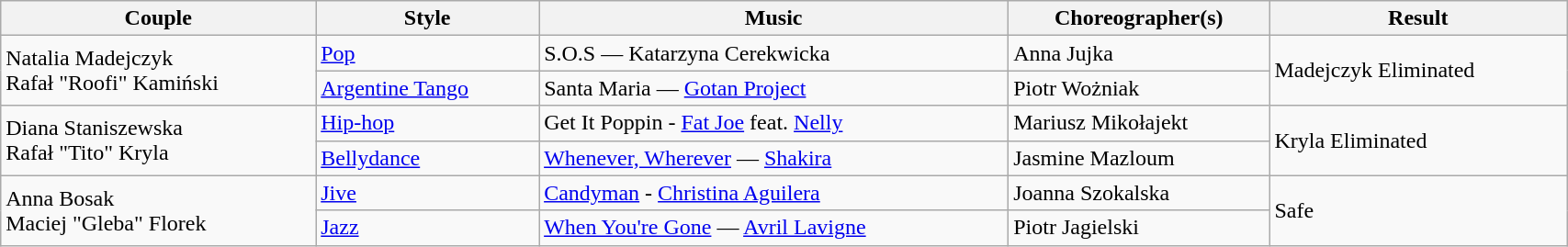<table class="wikitable" style="width:90%;">
<tr>
<th>Couple</th>
<th>Style</th>
<th>Music</th>
<th>Choreographer(s)</th>
<th>Result</th>
</tr>
<tr>
<td rowspan="2">Natalia Madejczyk<br>Rafał "Roofi" Kamiński</td>
<td><a href='#'>Pop</a></td>
<td>S.O.S — Katarzyna Cerekwicka</td>
<td>Anna Jujka</td>
<td rowspan="2">Madejczyk Eliminated</td>
</tr>
<tr>
<td><a href='#'>Argentine Tango</a></td>
<td>Santa Maria — <a href='#'>Gotan Project</a></td>
<td>Piotr Wożniak</td>
</tr>
<tr>
<td rowspan="2">Diana Staniszewska<br>Rafał "Tito" Kryla</td>
<td><a href='#'>Hip-hop</a></td>
<td>Get It Poppin - <a href='#'>Fat Joe</a> feat. <a href='#'>Nelly</a></td>
<td>Mariusz Mikołajekt</td>
<td rowspan="2">Kryla Eliminated</td>
</tr>
<tr>
<td><a href='#'>Bellydance</a></td>
<td><a href='#'>Whenever, Wherever</a> — <a href='#'>Shakira</a></td>
<td>Jasmine Mazloum</td>
</tr>
<tr>
<td rowspan="2">Anna Bosak <br>Maciej "Gleba" Florek</td>
<td><a href='#'>Jive</a></td>
<td><a href='#'>Candyman</a> - <a href='#'>Christina Aguilera</a></td>
<td>Joanna Szokalska</td>
<td rowspan="2">Safe</td>
</tr>
<tr>
<td><a href='#'>Jazz</a></td>
<td><a href='#'>When You're Gone</a> — <a href='#'>Avril Lavigne</a></td>
<td>Piotr Jagielski</td>
</tr>
</table>
